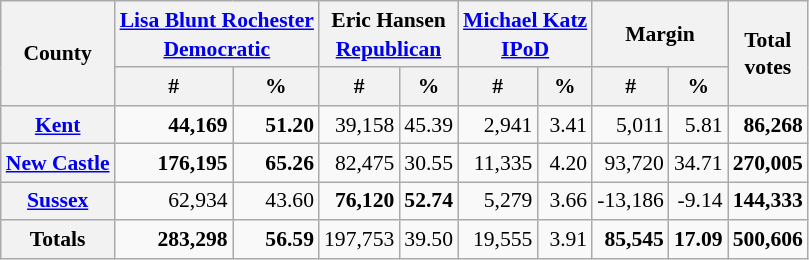<table class="wikitable sortable" style="text-align:right;font-size:90%;line-height:1.3">
<tr>
<th rowspan="2">County</th>
<th colspan="2"><a href='#'>Lisa Blunt Rochester</a><br><a href='#'>Democratic</a></th>
<th colspan="2">Eric Hansen<br><a href='#'>Republican</a></th>
<th colspan="2"><a href='#'>Michael Katz</a><br><a href='#'>IPoD</a></th>
<th colspan="2">Margin</th>
<th rowspan="2">Total<br>votes</th>
</tr>
<tr>
<th data-sort-type="number">#</th>
<th data-sort-type="number">%</th>
<th data-sort-type="number">#</th>
<th data-sort-type="number">%</th>
<th data-sort-type="number">#</th>
<th data-sort-type="number">%</th>
<th data-sort-type="number">#</th>
<th data-sort-type="number">%</th>
</tr>
<tr>
<th><a href='#'>Kent</a></th>
<td><strong>44,169</strong></td>
<td><strong>51.20</strong></td>
<td>39,158</td>
<td>45.39</td>
<td>2,941</td>
<td>3.41</td>
<td>5,011</td>
<td>5.81</td>
<td><strong>86,268</strong></td>
</tr>
<tr>
<th><a href='#'>New Castle</a></th>
<td><strong>176,195</strong></td>
<td><strong>65.26</strong></td>
<td>82,475</td>
<td>30.55</td>
<td>11,335</td>
<td>4.20</td>
<td>93,720</td>
<td>34.71</td>
<td><strong>270,005</strong></td>
</tr>
<tr>
<th><a href='#'>Sussex</a></th>
<td>62,934</td>
<td>43.60</td>
<td><strong>76,120</strong></td>
<td><strong>52.74</strong></td>
<td>5,279</td>
<td>3.66</td>
<td>-13,186</td>
<td>-9.14</td>
<td><strong>144,333</strong></td>
</tr>
<tr class="sortbottom">
<th>Totals</th>
<td><strong>283,298</strong></td>
<td><strong>56.59</strong></td>
<td>197,753</td>
<td>39.50</td>
<td>19,555</td>
<td>3.91</td>
<td><strong>85,545</strong></td>
<td><strong>17.09</strong></td>
<td><strong>500,606</strong></td>
</tr>
</table>
